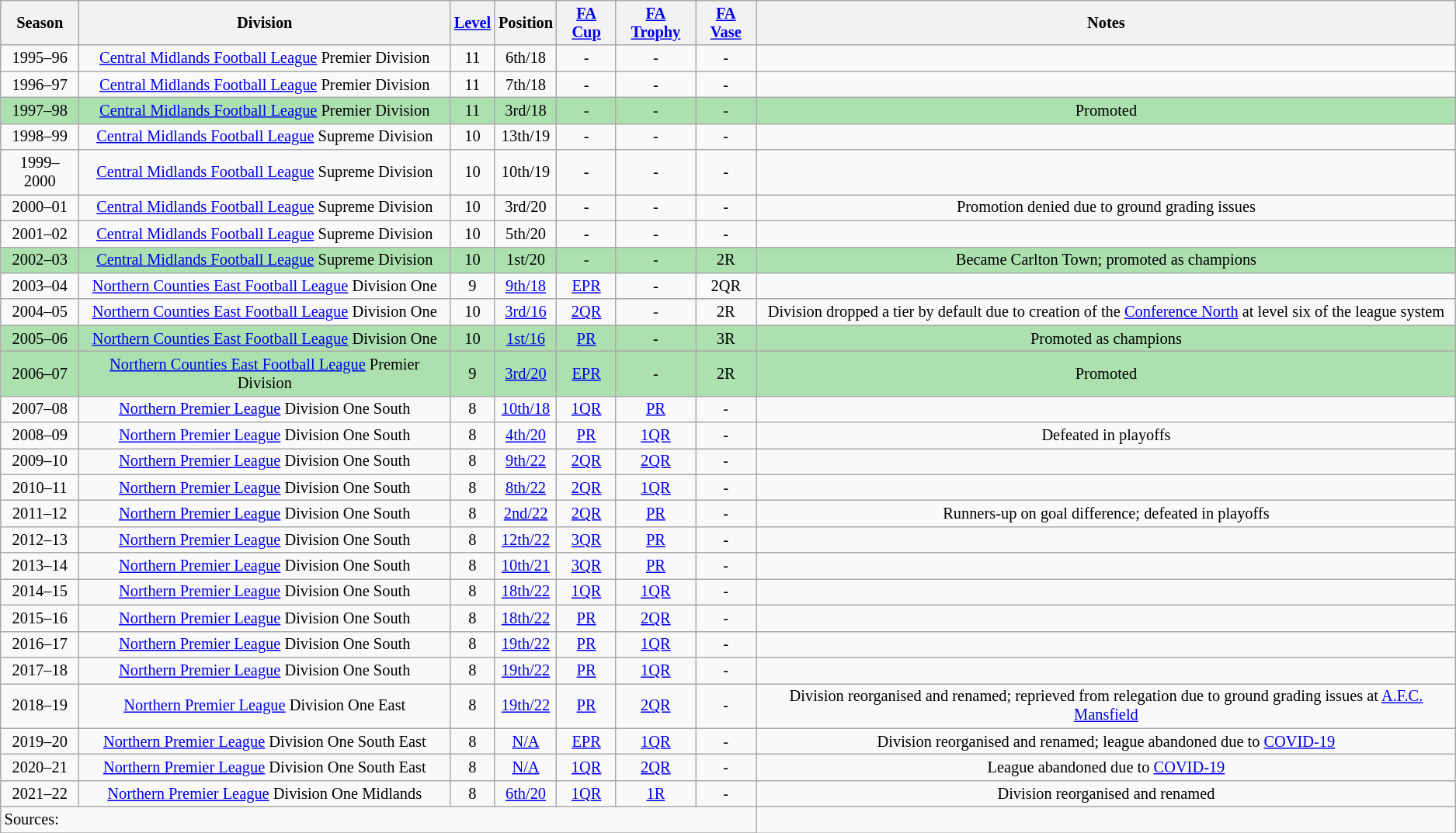<table class="wikitable collapsible" style="text-align:center;font-size:85%">
<tr>
<th>Season</th>
<th>Division</th>
<th><a href='#'>Level</a></th>
<th>Position</th>
<th><a href='#'>FA Cup</a></th>
<th><a href='#'>FA Trophy</a></th>
<th><a href='#'>FA Vase</a></th>
<th>Notes</th>
</tr>
<tr>
<td>1995–96</td>
<td><a href='#'>Central Midlands Football League</a> Premier Division</td>
<td>11</td>
<td>6th/18</td>
<td>-</td>
<td>-</td>
<td>-</td>
<td></td>
</tr>
<tr>
<td>1996–97</td>
<td><a href='#'>Central Midlands Football League</a> Premier Division</td>
<td>11</td>
<td>7th/18</td>
<td>-</td>
<td>-</td>
<td>-</td>
<td></td>
</tr>
<tr bgcolor="#ACE1AF">
<td>1997–98</td>
<td><a href='#'>Central Midlands Football League</a> Premier Division</td>
<td>11</td>
<td>3rd/18</td>
<td>-</td>
<td>-</td>
<td>-</td>
<td>Promoted</td>
</tr>
<tr>
<td>1998–99</td>
<td><a href='#'>Central Midlands Football League</a> Supreme Division</td>
<td>10</td>
<td>13th/19</td>
<td>-</td>
<td>-</td>
<td>-</td>
<td></td>
</tr>
<tr>
<td>1999–2000</td>
<td><a href='#'>Central Midlands Football League</a> Supreme Division</td>
<td>10</td>
<td>10th/19</td>
<td>-</td>
<td>-</td>
<td>-</td>
<td></td>
</tr>
<tr>
<td>2000–01</td>
<td><a href='#'>Central Midlands Football League</a> Supreme Division</td>
<td>10</td>
<td>3rd/20</td>
<td>-</td>
<td>-</td>
<td>-</td>
<td>Promotion denied due to ground grading issues</td>
</tr>
<tr>
<td>2001–02</td>
<td><a href='#'>Central Midlands Football League</a> Supreme Division</td>
<td>10</td>
<td>5th/20</td>
<td>-</td>
<td>-</td>
<td>-</td>
<td></td>
</tr>
<tr bgcolor="#ACE1AF">
<td>2002–03</td>
<td><a href='#'>Central Midlands Football League</a> Supreme Division</td>
<td>10</td>
<td>1st/20</td>
<td>-</td>
<td>-</td>
<td>2R</td>
<td>Became Carlton Town; promoted as champions</td>
</tr>
<tr>
<td>2003–04</td>
<td><a href='#'>Northern Counties East Football League</a> Division One</td>
<td>9</td>
<td><a href='#'>9th/18</a></td>
<td><a href='#'>EPR</a></td>
<td>-</td>
<td>2QR</td>
<td></td>
</tr>
<tr>
<td>2004–05</td>
<td><a href='#'>Northern Counties East Football League</a> Division One</td>
<td>10</td>
<td><a href='#'>3rd/16</a></td>
<td><a href='#'>2QR</a></td>
<td>-</td>
<td>2R</td>
<td>Division dropped a tier by default due to creation of the <a href='#'>Conference North</a> at level six of the league system</td>
</tr>
<tr bgcolor="#ACE1AF">
<td>2005–06</td>
<td><a href='#'>Northern Counties East Football League</a> Division One</td>
<td>10</td>
<td><a href='#'>1st/16</a></td>
<td><a href='#'>PR</a></td>
<td>-</td>
<td>3R</td>
<td>Promoted as champions</td>
</tr>
<tr bgcolor="#ACE1AF">
<td>2006–07</td>
<td><a href='#'>Northern Counties East Football League</a> Premier Division</td>
<td>9</td>
<td><a href='#'>3rd/20</a></td>
<td><a href='#'>EPR</a></td>
<td>-</td>
<td>2R</td>
<td>Promoted</td>
</tr>
<tr>
<td>2007–08</td>
<td><a href='#'>Northern Premier League</a> Division One South</td>
<td>8</td>
<td><a href='#'>10th/18</a></td>
<td><a href='#'>1QR</a></td>
<td><a href='#'>PR</a></td>
<td>-</td>
<td></td>
</tr>
<tr>
<td>2008–09</td>
<td><a href='#'>Northern Premier League</a> Division One South</td>
<td>8</td>
<td><a href='#'>4th/20</a></td>
<td><a href='#'>PR</a></td>
<td><a href='#'>1QR</a></td>
<td>-</td>
<td>Defeated in playoffs</td>
</tr>
<tr>
<td>2009–10</td>
<td><a href='#'>Northern Premier League</a> Division One South</td>
<td>8</td>
<td><a href='#'>9th/22</a></td>
<td><a href='#'>2QR</a></td>
<td><a href='#'>2QR</a></td>
<td>-</td>
<td></td>
</tr>
<tr>
<td>2010–11</td>
<td><a href='#'>Northern Premier League</a> Division One South</td>
<td>8</td>
<td><a href='#'>8th/22</a></td>
<td><a href='#'>2QR</a></td>
<td><a href='#'>1QR</a></td>
<td>-</td>
<td></td>
</tr>
<tr>
<td>2011–12</td>
<td><a href='#'>Northern Premier League</a> Division One South</td>
<td>8</td>
<td><a href='#'>2nd/22</a></td>
<td><a href='#'>2QR</a></td>
<td><a href='#'>PR</a></td>
<td>-</td>
<td>Runners-up on goal difference; defeated in playoffs</td>
</tr>
<tr>
<td>2012–13</td>
<td><a href='#'>Northern Premier League</a> Division One South</td>
<td>8</td>
<td><a href='#'>12th/22</a></td>
<td><a href='#'>3QR</a></td>
<td><a href='#'>PR</a></td>
<td>-</td>
<td></td>
</tr>
<tr>
<td>2013–14</td>
<td><a href='#'>Northern Premier League</a> Division One South</td>
<td>8</td>
<td><a href='#'>10th/21</a></td>
<td><a href='#'>3QR</a></td>
<td><a href='#'>PR</a></td>
<td>-</td>
<td></td>
</tr>
<tr>
<td>2014–15</td>
<td><a href='#'>Northern Premier League</a> Division One South</td>
<td>8</td>
<td><a href='#'>18th/22</a></td>
<td><a href='#'>1QR</a></td>
<td><a href='#'>1QR</a></td>
<td>-</td>
<td></td>
</tr>
<tr>
<td>2015–16</td>
<td><a href='#'>Northern Premier League</a> Division One South</td>
<td>8</td>
<td><a href='#'>18th/22</a></td>
<td><a href='#'>PR</a></td>
<td><a href='#'>2QR</a></td>
<td>-</td>
<td></td>
</tr>
<tr>
<td>2016–17</td>
<td><a href='#'>Northern Premier League</a> Division One South</td>
<td>8</td>
<td><a href='#'>19th/22</a></td>
<td><a href='#'>PR</a></td>
<td><a href='#'>1QR</a></td>
<td>-</td>
<td></td>
</tr>
<tr>
<td>2017–18</td>
<td><a href='#'>Northern Premier League</a> Division One South</td>
<td>8</td>
<td><a href='#'>19th/22</a></td>
<td><a href='#'>PR</a></td>
<td><a href='#'>1QR</a></td>
<td>-</td>
<td></td>
</tr>
<tr>
<td>2018–19</td>
<td><a href='#'>Northern Premier League</a> Division One East</td>
<td>8</td>
<td><a href='#'>19th/22</a></td>
<td><a href='#'>PR</a></td>
<td><a href='#'>2QR</a></td>
<td>-</td>
<td>Division reorganised and renamed; reprieved from relegation due to ground grading issues at <a href='#'>A.F.C. Mansfield</a></td>
</tr>
<tr>
<td>2019–20</td>
<td><a href='#'>Northern Premier League</a> Division One South East</td>
<td>8</td>
<td><a href='#'>N/A</a></td>
<td><a href='#'>EPR</a></td>
<td><a href='#'>1QR</a></td>
<td>-</td>
<td>Division reorganised and renamed; league abandoned due to <a href='#'>COVID-19</a></td>
</tr>
<tr>
<td>2020–21</td>
<td><a href='#'>Northern Premier League</a> Division One South East</td>
<td>8</td>
<td><a href='#'>N/A</a></td>
<td><a href='#'>1QR</a></td>
<td><a href='#'>2QR</a></td>
<td>-</td>
<td>League abandoned due to <a href='#'>COVID-19</a></td>
</tr>
<tr>
<td>2021–22</td>
<td><a href='#'>Northern Premier League</a> Division One Midlands</td>
<td>8</td>
<td><a href='#'>6th/20</a></td>
<td><a href='#'>1QR</a></td>
<td><a href='#'>1R</a></td>
<td>-</td>
<td>Division reorganised and renamed</td>
</tr>
<tr>
<td align=left colspan=7>Sources:</td>
</tr>
<tr>
</tr>
</table>
